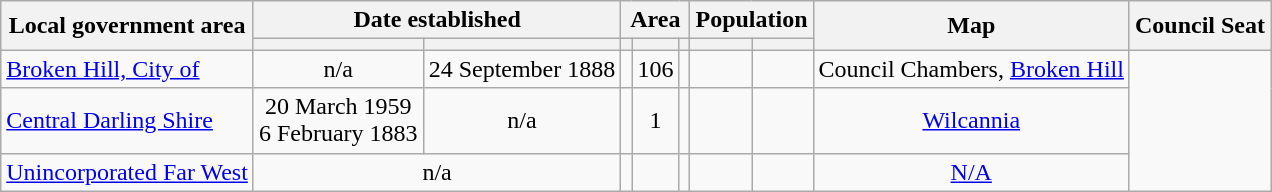<table class="wikitable sortable" style=text-align:center>
<tr>
<th rowspan=2>Local government area</th>
<th colspan=2>Date established</th>
<th colspan=3>Area</th>
<th colspan=2>Population</th>
<th class=unsortable rowspan=2>Map</th>
<th rowspan= 2>Council Seat</th>
</tr>
<tr>
<th></th>
<th></th>
<th></th>
<th></th>
<th></th>
<th></th>
<th></th>
</tr>
<tr>
<td align=left><a href='#'>Broken Hill, City of</a></td>
<td>n/a</td>
<td>24 September 1888</td>
<td></td>
<td scope="row">106</td>
<td align=right></td>
<td scope="row"></td>
<td></td>
<td>Council Chambers, <a href='#'>Broken Hill</a></td>
</tr>
<tr>
<td align=left><a href='#'>Central Darling Shire</a></td>
<td>20 March 1959<br> 6 February 1883 </td>
<td>n/a</td>
<td></td>
<td scope="row">1</td>
<td align=right></td>
<td scope="row"></td>
<td></td>
<td><a href='#'>Wilcannia</a></td>
</tr>
<tr>
<td align=left><a href='#'>Unincorporated Far West</a></td>
<td colspan=2>n/a</td>
<td></td>
<td scope="row"></td>
<td align=right></td>
<td></td>
<td></td>
<td><a href='#'>N/A</a></td>
</tr>
</table>
